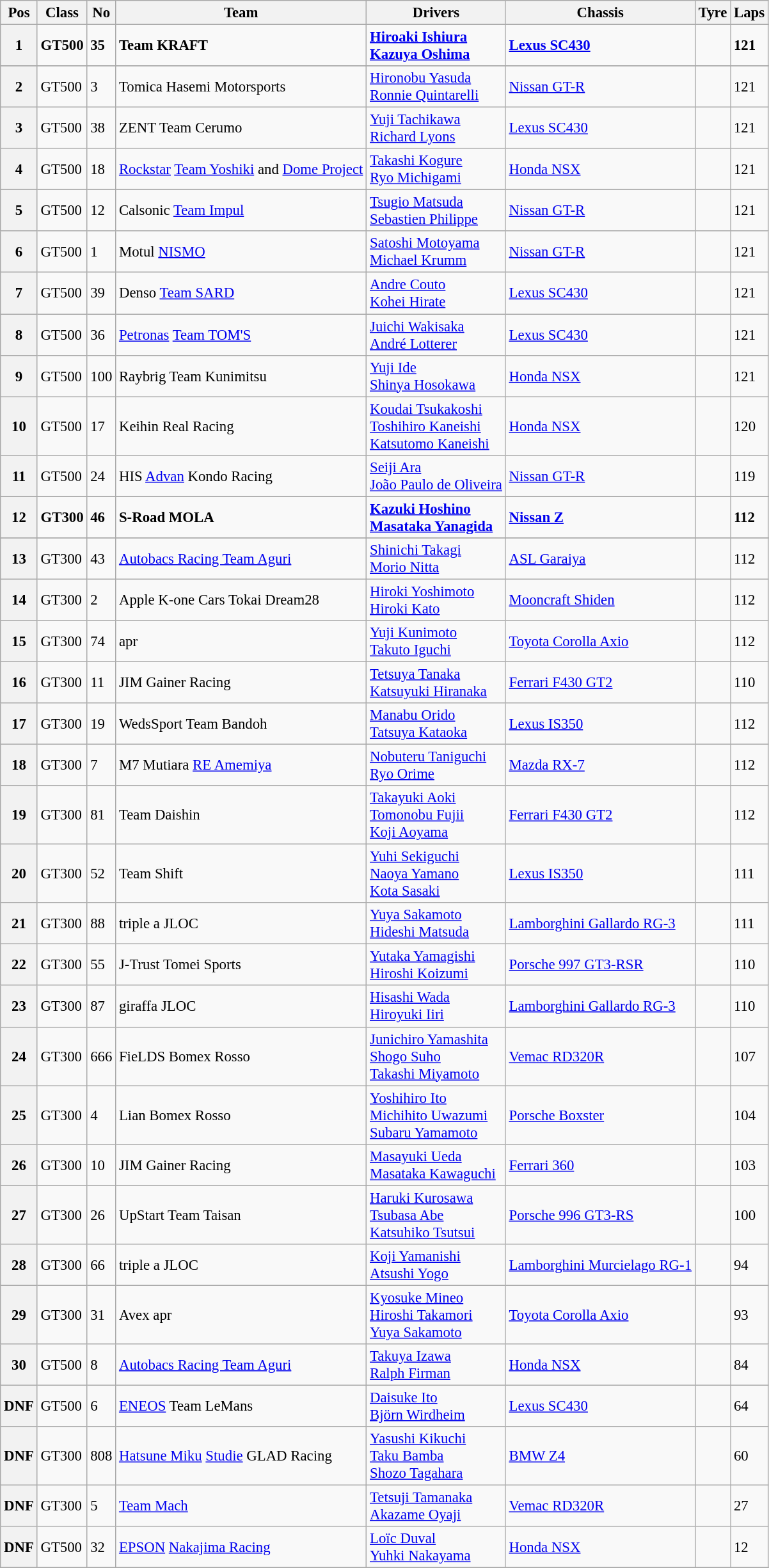<table class="wikitable" style="font-size: 95%;">
<tr>
<th>Pos</th>
<th>Class</th>
<th>No</th>
<th>Team</th>
<th>Drivers</th>
<th>Chassis</th>
<th>Tyre</th>
<th>Laps</th>
</tr>
<tr>
</tr>
<tr style="font-weight:bold">
<th>1</th>
<td>GT500</td>
<td>35</td>
<td>Team KRAFT</td>
<td> <a href='#'>Hiroaki Ishiura</a><br> <a href='#'>Kazuya Oshima</a></td>
<td><a href='#'>Lexus SC430</a></td>
<td></td>
<td>121</td>
</tr>
<tr style="font-weight:bold">
</tr>
<tr>
<th>2</th>
<td>GT500</td>
<td>3</td>
<td>Tomica Hasemi Motorsports</td>
<td> <a href='#'>Hironobu Yasuda</a><br> <a href='#'>Ronnie Quintarelli</a></td>
<td><a href='#'>Nissan GT-R</a></td>
<td></td>
<td>121</td>
</tr>
<tr>
<th>3</th>
<td>GT500</td>
<td>38</td>
<td>ZENT Team Cerumo</td>
<td> <a href='#'>Yuji Tachikawa</a><br> <a href='#'>Richard Lyons</a></td>
<td><a href='#'>Lexus SC430</a></td>
<td></td>
<td>121</td>
</tr>
<tr>
<th>4</th>
<td>GT500</td>
<td>18</td>
<td><a href='#'>Rockstar</a> <a href='#'>Team Yoshiki</a> and <a href='#'>Dome Project</a></td>
<td> <a href='#'>Takashi Kogure</a><br> <a href='#'>Ryo Michigami</a></td>
<td><a href='#'>Honda NSX</a></td>
<td></td>
<td>121</td>
</tr>
<tr>
<th>5</th>
<td>GT500</td>
<td>12</td>
<td>Calsonic <a href='#'>Team Impul</a></td>
<td> <a href='#'>Tsugio Matsuda</a><br> <a href='#'>Sebastien Philippe</a></td>
<td><a href='#'>Nissan GT-R</a></td>
<td></td>
<td>121</td>
</tr>
<tr>
<th>6</th>
<td>GT500</td>
<td>1</td>
<td>Motul <a href='#'>NISMO</a></td>
<td> <a href='#'>Satoshi Motoyama</a><br> <a href='#'>Michael Krumm</a></td>
<td><a href='#'>Nissan GT-R</a></td>
<td></td>
<td>121</td>
</tr>
<tr>
<th>7</th>
<td>GT500</td>
<td>39</td>
<td>Denso <a href='#'>Team SARD</a></td>
<td> <a href='#'>Andre Couto</a><br> <a href='#'>Kohei Hirate</a></td>
<td><a href='#'>Lexus SC430</a></td>
<td></td>
<td>121</td>
</tr>
<tr>
<th>8</th>
<td>GT500</td>
<td>36</td>
<td><a href='#'>Petronas</a> <a href='#'>Team TOM'S</a></td>
<td> <a href='#'>Juichi Wakisaka</a><br> <a href='#'>André Lotterer</a></td>
<td><a href='#'>Lexus SC430</a></td>
<td></td>
<td>121</td>
</tr>
<tr>
<th>9</th>
<td>GT500</td>
<td>100</td>
<td>Raybrig Team Kunimitsu</td>
<td> <a href='#'>Yuji Ide</a><br> <a href='#'>Shinya Hosokawa</a></td>
<td><a href='#'>Honda NSX</a></td>
<td></td>
<td>121</td>
</tr>
<tr>
<th>10</th>
<td>GT500</td>
<td>17</td>
<td>Keihin Real Racing</td>
<td> <a href='#'>Koudai Tsukakoshi</a><br> <a href='#'>Toshihiro Kaneishi</a><br> <a href='#'>Katsutomo Kaneishi</a></td>
<td><a href='#'>Honda NSX</a></td>
<td></td>
<td>120</td>
</tr>
<tr>
<th>11</th>
<td>GT500</td>
<td>24</td>
<td>HIS <a href='#'>Advan</a> Kondo Racing</td>
<td> <a href='#'>Seiji Ara</a><br> <a href='#'>João Paulo de Oliveira</a></td>
<td><a href='#'>Nissan GT-R</a></td>
<td></td>
<td>119</td>
</tr>
<tr>
</tr>
<tr style="font-weight:bold">
<th>12</th>
<td>GT300</td>
<td>46</td>
<td>S-Road MOLA</td>
<td> <a href='#'>Kazuki Hoshino</a><br> <a href='#'>Masataka Yanagida</a></td>
<td><a href='#'>Nissan Z</a></td>
<td></td>
<td>112</td>
</tr>
<tr style="font-weight:bold">
</tr>
<tr>
<th>13</th>
<td>GT300</td>
<td>43</td>
<td><a href='#'>Autobacs Racing Team Aguri</a></td>
<td> <a href='#'>Shinichi Takagi</a><br> <a href='#'>Morio Nitta</a></td>
<td><a href='#'>ASL Garaiya</a></td>
<td></td>
<td>112</td>
</tr>
<tr>
<th>14</th>
<td>GT300</td>
<td>2</td>
<td>Apple K-one Cars Tokai Dream28</td>
<td> <a href='#'>Hiroki Yoshimoto</a><br> <a href='#'>Hiroki Kato</a></td>
<td><a href='#'>Mooncraft Shiden</a></td>
<td></td>
<td>112</td>
</tr>
<tr>
<th>15</th>
<td>GT300</td>
<td>74</td>
<td>apr</td>
<td> <a href='#'>Yuji Kunimoto</a><br> <a href='#'>Takuto Iguchi</a></td>
<td><a href='#'>Toyota Corolla Axio</a></td>
<td></td>
<td>112</td>
</tr>
<tr>
<th>16</th>
<td>GT300</td>
<td>11</td>
<td>JIM Gainer Racing</td>
<td> <a href='#'>Tetsuya Tanaka</a><br> <a href='#'>Katsuyuki Hiranaka</a></td>
<td><a href='#'>Ferrari F430 GT2</a></td>
<td></td>
<td>110</td>
</tr>
<tr>
<th>17</th>
<td>GT300</td>
<td>19</td>
<td>WedsSport Team Bandoh</td>
<td> <a href='#'>Manabu Orido</a><br> <a href='#'>Tatsuya Kataoka</a></td>
<td><a href='#'>Lexus IS350</a></td>
<td></td>
<td>112</td>
</tr>
<tr>
<th>18</th>
<td>GT300</td>
<td>7</td>
<td>M7 Mutiara <a href='#'>RE Amemiya</a></td>
<td> <a href='#'>Nobuteru Taniguchi</a><br> <a href='#'>Ryo Orime</a></td>
<td><a href='#'>Mazda RX-7</a></td>
<td></td>
<td>112</td>
</tr>
<tr>
<th>19</th>
<td>GT300</td>
<td>81</td>
<td>Team Daishin</td>
<td> <a href='#'>Takayuki Aoki</a><br> <a href='#'>Tomonobu Fujii</a><br> <a href='#'>Koji Aoyama</a></td>
<td><a href='#'>Ferrari F430 GT2</a></td>
<td></td>
<td>112</td>
</tr>
<tr>
<th>20</th>
<td>GT300</td>
<td>52</td>
<td>Team Shift</td>
<td> <a href='#'>Yuhi Sekiguchi</a><br> <a href='#'>Naoya Yamano</a><br> <a href='#'>Kota Sasaki</a></td>
<td><a href='#'>Lexus IS350</a></td>
<td></td>
<td>111</td>
</tr>
<tr>
<th>21</th>
<td>GT300</td>
<td>88</td>
<td>triple a JLOC</td>
<td> <a href='#'>Yuya Sakamoto</a><br> <a href='#'>Hideshi Matsuda</a></td>
<td><a href='#'>Lamborghini Gallardo RG-3</a></td>
<td></td>
<td>111</td>
</tr>
<tr>
<th>22</th>
<td>GT300</td>
<td>55</td>
<td>J-Trust Tomei Sports</td>
<td> <a href='#'>Yutaka Yamagishi</a><br> <a href='#'>Hiroshi Koizumi</a></td>
<td><a href='#'>Porsche 997 GT3-RSR</a></td>
<td></td>
<td>110</td>
</tr>
<tr>
<th>23</th>
<td>GT300</td>
<td>87</td>
<td>giraffa JLOC</td>
<td> <a href='#'>Hisashi Wada</a><br> <a href='#'>Hiroyuki Iiri</a></td>
<td><a href='#'>Lamborghini Gallardo RG-3</a></td>
<td></td>
<td>110</td>
</tr>
<tr>
<th>24</th>
<td>GT300</td>
<td>666</td>
<td>FieLDS Bomex Rosso</td>
<td> <a href='#'>Junichiro Yamashita</a><br> <a href='#'>Shogo Suho</a><br> <a href='#'>Takashi Miyamoto</a></td>
<td><a href='#'>Vemac RD320R</a></td>
<td></td>
<td>107</td>
</tr>
<tr>
<th>25</th>
<td>GT300</td>
<td>4</td>
<td>Lian Bomex Rosso</td>
<td> <a href='#'>Yoshihiro Ito</a><br> <a href='#'>Michihito Uwazumi</a><br> <a href='#'>Subaru Yamamoto</a></td>
<td><a href='#'>Porsche Boxster</a></td>
<td></td>
<td>104</td>
</tr>
<tr>
<th>26</th>
<td>GT300</td>
<td>10</td>
<td>JIM Gainer Racing</td>
<td> <a href='#'>Masayuki Ueda</a><br> <a href='#'>Masataka Kawaguchi</a></td>
<td><a href='#'>Ferrari 360</a></td>
<td></td>
<td>103</td>
</tr>
<tr>
<th>27</th>
<td>GT300</td>
<td>26</td>
<td>UpStart Team Taisan</td>
<td> <a href='#'>Haruki Kurosawa</a><br> <a href='#'>Tsubasa Abe</a><br> <a href='#'>Katsuhiko Tsutsui</a></td>
<td><a href='#'>Porsche 996 GT3-RS</a></td>
<td></td>
<td>100</td>
</tr>
<tr>
<th>28</th>
<td>GT300</td>
<td>66</td>
<td>triple a JLOC</td>
<td> <a href='#'>Koji Yamanishi</a><br> <a href='#'>Atsushi Yogo</a></td>
<td><a href='#'>Lamborghini Murcielago RG-1</a></td>
<td></td>
<td>94</td>
</tr>
<tr>
<th>29</th>
<td>GT300</td>
<td>31</td>
<td>Avex apr</td>
<td> <a href='#'>Kyosuke Mineo</a><br> <a href='#'>Hiroshi Takamori</a><br> <a href='#'>Yuya Sakamoto</a></td>
<td><a href='#'>Toyota Corolla Axio</a></td>
<td></td>
<td>93</td>
</tr>
<tr>
<th>30</th>
<td>GT500</td>
<td>8</td>
<td><a href='#'>Autobacs Racing Team Aguri</a></td>
<td> <a href='#'>Takuya Izawa</a><br> <a href='#'>Ralph Firman</a></td>
<td><a href='#'>Honda NSX</a></td>
<td></td>
<td>84</td>
</tr>
<tr>
<th>DNF</th>
<td>GT500</td>
<td>6</td>
<td><a href='#'>ENEOS</a> Team LeMans</td>
<td> <a href='#'>Daisuke Ito</a><br> <a href='#'>Björn Wirdheim</a></td>
<td><a href='#'>Lexus SC430</a></td>
<td></td>
<td>64</td>
</tr>
<tr>
<th>DNF</th>
<td>GT300</td>
<td>808</td>
<td><a href='#'>Hatsune Miku</a> <a href='#'>Studie</a> GLAD Racing</td>
<td> <a href='#'>Yasushi Kikuchi</a><br> <a href='#'>Taku Bamba</a><br> <a href='#'>Shozo Tagahara</a></td>
<td><a href='#'>BMW Z4</a></td>
<td></td>
<td>60</td>
</tr>
<tr>
<th>DNF</th>
<td>GT300</td>
<td>5</td>
<td><a href='#'>Team Mach</a></td>
<td> <a href='#'>Tetsuji Tamanaka</a><br> <a href='#'>Akazame Oyaji</a></td>
<td><a href='#'>Vemac RD320R</a></td>
<td></td>
<td>27</td>
</tr>
<tr>
<th>DNF</th>
<td>GT500</td>
<td>32</td>
<td><a href='#'>EPSON</a> <a href='#'>Nakajima Racing</a></td>
<td> <a href='#'>Loïc Duval</a><br> <a href='#'>Yuhki Nakayama</a></td>
<td><a href='#'>Honda NSX</a></td>
<td></td>
<td>12</td>
</tr>
<tr>
</tr>
</table>
